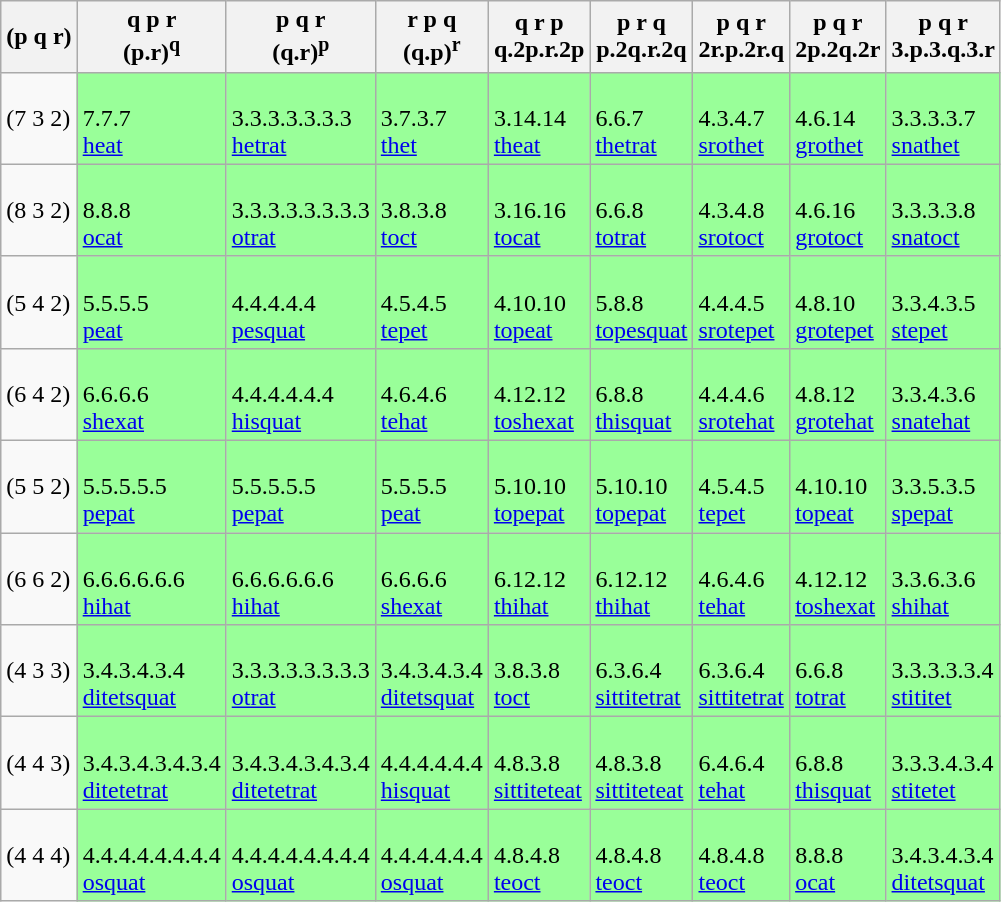<table class="wikitable">
<tr>
<th>(p q r)</th>
<th>q  p r<br>(p.r)<sup>q</sup></th>
<th>p  q r<br>(q.r)<sup>p</sup></th>
<th>r  p q<br>(q.p)<sup>r</sup></th>
<th>q r  p<br>q.2p.r.2p</th>
<th>p r  q<br>p.2q.r.2q</th>
<th>p q  r<br>2r.p.2r.q</th>
<th>p q r <br>2p.2q.2r</th>
<th> p q r<br>3.p.3.q.3.r</th>
</tr>
<tr>
<td>(7 3 2)</td>
<td bgcolor=#99ff99><br>7.7.7<br><a href='#'>heat</a></td>
<td bgcolor=#99ff99><br>3.3.3.3.3.3.3<br><a href='#'>hetrat</a></td>
<td bgcolor=#99ff99><br>3.7.3.7<br><a href='#'>thet</a></td>
<td bgcolor=#99ff99><br>3.14.14<br><a href='#'>theat</a></td>
<td bgcolor=#99ff99><br>6.6.7<br><a href='#'>thetrat</a></td>
<td bgcolor=#99ff99><br>4.3.4.7<br><a href='#'>srothet</a></td>
<td bgcolor=#99ff99><br>4.6.14<br><a href='#'>grothet</a></td>
<td bgcolor=#99ff99><br>3.3.3.3.7<br><a href='#'>snathet</a></td>
</tr>
<tr>
<td>(8 3 2)</td>
<td bgcolor=#99ff99><br>8.8.8<br><a href='#'>ocat</a></td>
<td bgcolor=#99ff99><br>3.3.3.3.3.3.3.3<br><a href='#'>otrat</a></td>
<td bgcolor=#99ff99><br>3.8.3.8<br><a href='#'>toct</a></td>
<td bgcolor=#99ff99><br>3.16.16<br><a href='#'>tocat</a></td>
<td bgcolor=#99ff99><br>6.6.8<br><a href='#'>totrat</a></td>
<td bgcolor=#99ff99><br>4.3.4.8<br><a href='#'>srotoct</a></td>
<td bgcolor=#99ff99><br>4.6.16<br><a href='#'>grotoct</a></td>
<td bgcolor=#99ff99><br>3.3.3.3.8<br><a href='#'>snatoct</a></td>
</tr>
<tr>
<td>(5 4 2)</td>
<td bgcolor=#99ff99><br>5.5.5.5<br><a href='#'>peat</a></td>
<td bgcolor=#99ff99><br>4.4.4.4.4<br><a href='#'>pesquat</a></td>
<td bgcolor=#99ff99><br>4.5.4.5<br><a href='#'>tepet</a></td>
<td bgcolor=#99ff99><br>4.10.10<br><a href='#'>topeat</a></td>
<td bgcolor=#99ff99><br>5.8.8<br><a href='#'>topesquat</a></td>
<td bgcolor=#99ff99><br>4.4.4.5<br><a href='#'>srotepet</a></td>
<td bgcolor=#99ff99><br>4.8.10<br><a href='#'>grotepet</a></td>
<td bgcolor=#99ff99><br>3.3.4.3.5<br><a href='#'>stepet</a></td>
</tr>
<tr>
<td>(6 4 2)</td>
<td bgcolor=#99ff99><br>6.6.6.6<br><a href='#'>shexat</a></td>
<td bgcolor=#99ff99><br>4.4.4.4.4.4<br><a href='#'>hisquat</a></td>
<td bgcolor=#99ff99><br>4.6.4.6<br><a href='#'>tehat</a></td>
<td bgcolor=#99ff99><br>4.12.12<br><a href='#'>toshexat</a></td>
<td bgcolor=#99ff99><br>6.8.8<br><a href='#'>thisquat</a></td>
<td bgcolor=#99ff99><br>4.4.4.6<br><a href='#'>srotehat</a></td>
<td bgcolor=#99ff99><br>4.8.12<br><a href='#'>grotehat</a></td>
<td bgcolor=#99ff99><br>3.3.4.3.6<br><a href='#'>snatehat</a></td>
</tr>
<tr>
<td>(5 5 2)</td>
<td bgcolor=#99ff99><br>5.5.5.5.5<br><a href='#'>pepat</a></td>
<td bgcolor=#99ff99><br>5.5.5.5.5<br><a href='#'>pepat</a></td>
<td bgcolor=#99ff99><br>5.5.5.5<br><a href='#'>peat</a></td>
<td bgcolor=#99ff99><br>5.10.10<br><a href='#'>topepat</a></td>
<td bgcolor=#99ff99><br>5.10.10<br><a href='#'>topepat</a></td>
<td bgcolor=#99ff99><br>4.5.4.5<br><a href='#'>tepet</a></td>
<td bgcolor=#99ff99><br>4.10.10<br><a href='#'>topeat</a></td>
<td bgcolor=#99ff99><br>3.3.5.3.5<br><a href='#'>spepat</a></td>
</tr>
<tr>
<td>(6 6 2)</td>
<td bgcolor=#99ff99><br>6.6.6.6.6.6<br><a href='#'>hihat</a></td>
<td bgcolor=#99ff99><br>6.6.6.6.6.6<br><a href='#'>hihat</a></td>
<td bgcolor=#99ff99><br>6.6.6.6<br><a href='#'>shexat</a></td>
<td bgcolor=#99ff99><br>6.12.12<br><a href='#'>thihat</a></td>
<td bgcolor=#99ff99><br>6.12.12<br><a href='#'>thihat</a></td>
<td bgcolor=#99ff99><br>4.6.4.6<br><a href='#'>tehat</a></td>
<td bgcolor=#99ff99><br>4.12.12<br><a href='#'>toshexat</a></td>
<td bgcolor=#99ff99><br>3.3.6.3.6<br><a href='#'>shihat</a></td>
</tr>
<tr>
<td>(4 3 3)</td>
<td bgcolor=#99ff99><br>3.4.3.4.3.4<br><a href='#'>ditetsquat</a></td>
<td bgcolor=#99ff99><br>3.3.3.3.3.3.3.3<br><a href='#'>otrat</a></td>
<td bgcolor=#99ff99><br>3.4.3.4.3.4<br><a href='#'>ditetsquat</a></td>
<td bgcolor=#99ff99><br>3.8.3.8<br><a href='#'>toct</a></td>
<td bgcolor=#99ff99><br>6.3.6.4<br><a href='#'>sittitetrat</a></td>
<td bgcolor=#99ff99><br>6.3.6.4<br><a href='#'>sittitetrat</a></td>
<td bgcolor=#99ff99><br>6.6.8<br><a href='#'>totrat</a></td>
<td bgcolor=#99ff99><br>3.3.3.3.3.4<br><a href='#'>stititet</a></td>
</tr>
<tr>
<td>(4 4 3)</td>
<td bgcolor=#99ff99><br>3.4.3.4.3.4.3.4<br><a href='#'>ditetetrat</a></td>
<td bgcolor=#99ff99><br>3.4.3.4.3.4.3.4<br><a href='#'>ditetetrat</a></td>
<td bgcolor=#99ff99><br>4.4.4.4.4.4<br><a href='#'>hisquat</a></td>
<td bgcolor=#99ff99><br>4.8.3.8<br><a href='#'>sittiteteat</a></td>
<td bgcolor=#99ff99><br>4.8.3.8<br><a href='#'>sittiteteat</a></td>
<td bgcolor=#99ff99><br>6.4.6.4<br><a href='#'>tehat</a></td>
<td bgcolor=#99ff99><br>6.8.8<br><a href='#'>thisquat</a></td>
<td bgcolor=#99ff99><br>3.3.3.4.3.4<br><a href='#'>stitetet</a></td>
</tr>
<tr>
<td>(4 4 4)</td>
<td bgcolor=#99ff99><br>4.4.4.4.4.4.4.4<br><a href='#'>osquat</a></td>
<td bgcolor=#99ff99><br>4.4.4.4.4.4.4.4<br><a href='#'>osquat</a></td>
<td bgcolor=#99ff99><br>4.4.4.4.4.4<br><a href='#'>osquat</a></td>
<td bgcolor=#99ff99><br>4.8.4.8<br><a href='#'>teoct</a></td>
<td bgcolor=#99ff99><br>4.8.4.8<br><a href='#'>teoct</a></td>
<td bgcolor=#99ff99><br>4.8.4.8<br><a href='#'>teoct</a></td>
<td bgcolor=#99ff99><br>8.8.8<br><a href='#'>ocat</a></td>
<td bgcolor=#99ff99><br>3.4.3.4.3.4<br><a href='#'>ditetsquat</a></td>
</tr>
</table>
